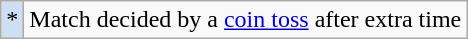<table class="wikitable" border="1">
<tr>
<td style="background-color:#cedff2">*</td>
<td>Match decided by a <a href='#'>coin toss</a> after extra time</td>
</tr>
</table>
